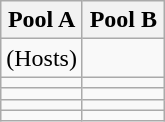<table class="wikitable">
<tr>
<th width=50%>Pool A</th>
<th width=50%>Pool B</th>
</tr>
<tr>
<td> (Hosts)</td>
<td></td>
</tr>
<tr>
<td></td>
<td></td>
</tr>
<tr>
<td></td>
<td></td>
</tr>
<tr>
<td></td>
<td></td>
</tr>
<tr>
<td></td>
<td></td>
</tr>
</table>
